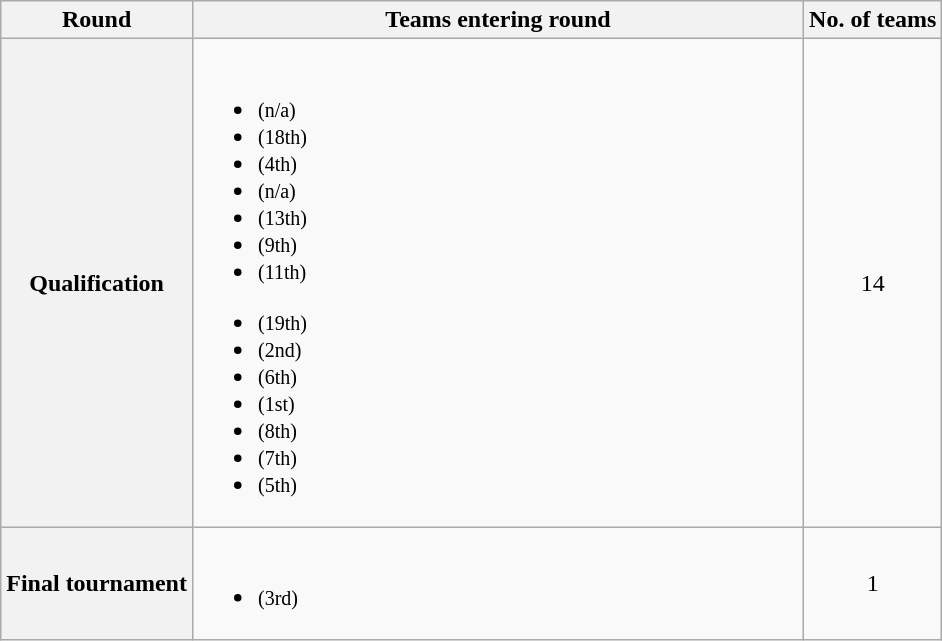<table class="wikitable">
<tr>
<th>Round</th>
<th width=400>Teams entering round</th>
<th>No. of teams</th>
</tr>
<tr>
<th>Qualification</th>
<td><br>
<ul><li> <small>(n/a)</small></li><li> <small>(18th)</small></li><li> <small>(4th)</small></li><li> <small>(n/a)</small></li><li> <small>(13th)</small></li><li> <small>(9th)</small></li><li> <small>(11th)</small></li></ul><ul><li> <small>(19th)</small></li><li> <small>(2nd)</small></li><li> <small>(6th)</small></li><li> <small>(1st)</small></li><li> <small>(8th)</small></li><li> <small>(7th)</small></li><li> <small>(5th)</small></li></ul></td>
<td align=center>14</td>
</tr>
<tr>
<th>Final tournament</th>
<td><br><ul><li> <small>(3rd)</small></li></ul></td>
<td align=center>1</td>
</tr>
</table>
